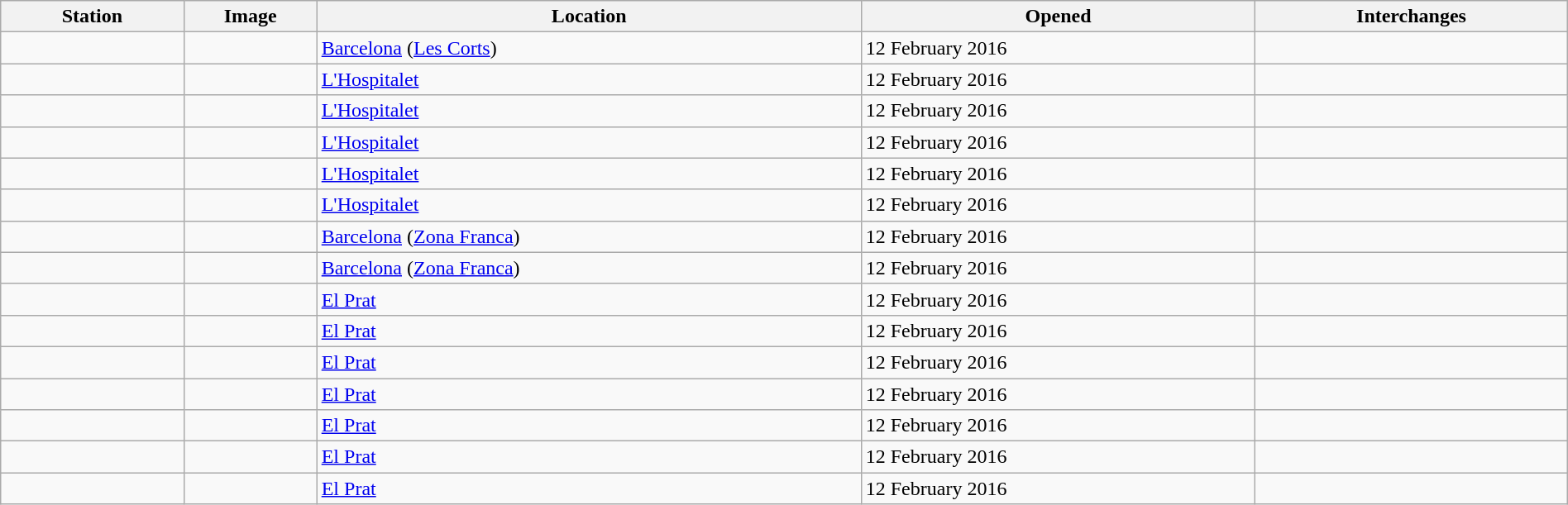<table class="wikitable sortable" style="width:100%">
<tr>
<th>Station</th>
<th style="width:100px" class="unsortable">Image</th>
<th>Location</th>
<th data-sort-type="date">Opened</th>
<th class="unsortable">Interchanges</th>
</tr>
<tr>
<td><strong></strong></td>
<td></td>
<td><a href='#'>Barcelona</a> (<a href='#'>Les Corts</a>)</td>
<td>12 February 2016</td>
<td> <br>   </td>
</tr>
<tr>
<td><strong></strong></td>
<td></td>
<td><a href='#'>L'Hospitalet</a></td>
<td>12 February 2016</td>
<td>   </td>
</tr>
<tr>
<td><strong></strong></td>
<td></td>
<td><a href='#'>L'Hospitalet</a></td>
<td>12 February 2016</td>
<td>  </td>
</tr>
<tr>
<td><strong></strong></td>
<td></td>
<td><a href='#'>L'Hospitalet</a></td>
<td>12 February 2016</td>
<td> </td>
</tr>
<tr>
<td><strong></strong></td>
<td></td>
<td><a href='#'>L'Hospitalet</a></td>
<td>12 February 2016</td>
<td>   </td>
</tr>
<tr>
<td><strong></strong></td>
<td></td>
<td><a href='#'>L'Hospitalet</a></td>
<td>12 February 2016</td>
<td></td>
</tr>
<tr>
<td><strong></strong></td>
<td></td>
<td><a href='#'>Barcelona</a> (<a href='#'>Zona Franca</a>)</td>
<td>12 February 2016</td>
<td></td>
</tr>
<tr>
<td><strong></strong></td>
<td></td>
<td><a href='#'>Barcelona</a> (<a href='#'>Zona Franca</a>)</td>
<td>12 February 2016</td>
<td></td>
</tr>
<tr>
<td><strong></strong></td>
<td></td>
<td><a href='#'>El Prat</a></td>
<td>12 February 2016</td>
<td></td>
</tr>
<tr>
<td><strong></strong></td>
<td></td>
<td><a href='#'>El Prat</a></td>
<td>12 February 2016</td>
<td> </td>
</tr>
<tr>
<td><strong></strong></td>
<td></td>
<td><a href='#'>El Prat</a></td>
<td>12 February 2016</td>
<td></td>
</tr>
<tr>
<td><strong></strong></td>
<td></td>
<td><a href='#'>El Prat</a></td>
<td>12 February 2016</td>
<td></td>
</tr>
<tr>
<td><strong></strong></td>
<td></td>
<td><a href='#'>El Prat</a></td>
<td>12 February 2016</td>
<td></td>
</tr>
<tr>
<td><strong></strong></td>
<td></td>
<td><a href='#'>El Prat</a></td>
<td>12 February 2016</td>
<td> </td>
</tr>
<tr>
<td><strong></strong></td>
<td></td>
<td><a href='#'>El Prat</a></td>
<td>12 February 2016</td>
<td></td>
</tr>
</table>
